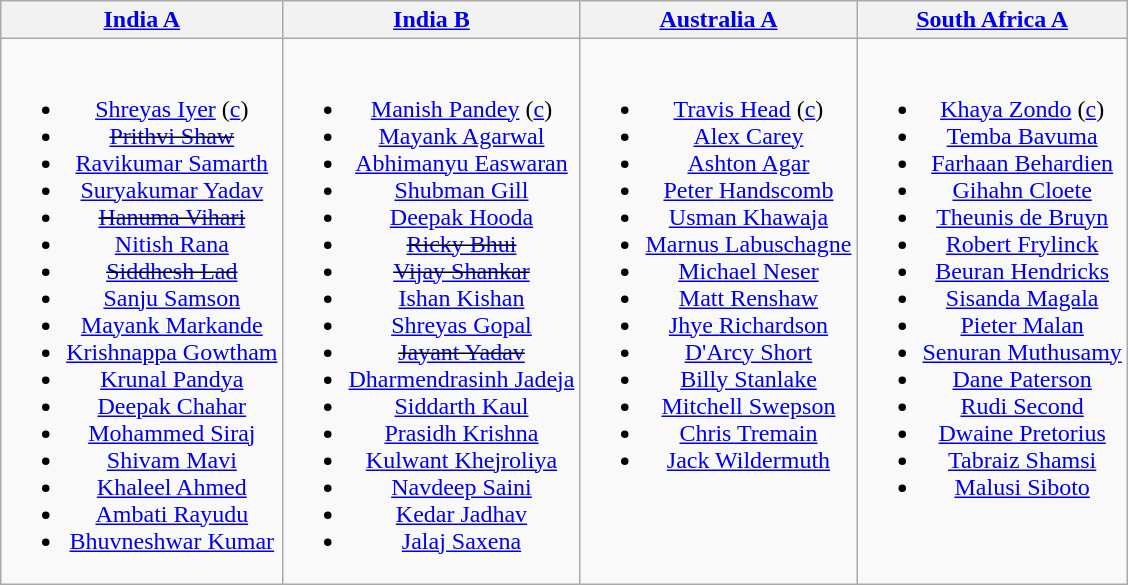<table class="wikitable" style="text-align:center; margin:auto">
<tr>
<th> <a href='#'>India A</a></th>
<th> <a href='#'>India B</a></th>
<th> <a href='#'>Australia A</a></th>
<th> <a href='#'>South Africa A</a></th>
</tr>
<tr style="vertical-align:top">
<td><br><ul><li><a href='#'>Shreyas Iyer</a> (<a href='#'>c</a>)</li><li><s><a href='#'>Prithvi Shaw</a></s></li><li><a href='#'>Ravikumar Samarth</a></li><li><a href='#'>Suryakumar Yadav</a></li><li><s><a href='#'>Hanuma Vihari</a></s></li><li><a href='#'>Nitish Rana</a></li><li><s><a href='#'>Siddhesh Lad</a></s></li><li><a href='#'>Sanju Samson</a></li><li><a href='#'>Mayank Markande</a></li><li><a href='#'>Krishnappa Gowtham</a></li><li><a href='#'>Krunal Pandya</a></li><li><a href='#'>Deepak Chahar</a></li><li><a href='#'>Mohammed Siraj</a></li><li><a href='#'>Shivam Mavi</a></li><li><a href='#'>Khaleel Ahmed</a></li><li><a href='#'>Ambati Rayudu</a></li><li><a href='#'>Bhuvneshwar Kumar</a></li></ul></td>
<td><br><ul><li><a href='#'>Manish Pandey</a> (<a href='#'>c</a>)</li><li><a href='#'>Mayank Agarwal</a></li><li><a href='#'>Abhimanyu Easwaran</a></li><li><a href='#'>Shubman Gill</a></li><li><a href='#'>Deepak Hooda</a></li><li><s><a href='#'>Ricky Bhui</a></s></li><li><s><a href='#'>Vijay Shankar</a></s></li><li><a href='#'>Ishan Kishan</a></li><li><a href='#'>Shreyas Gopal</a></li><li><s><a href='#'>Jayant Yadav</a></s></li><li><a href='#'>Dharmendrasinh Jadeja</a></li><li><a href='#'>Siddarth Kaul</a></li><li><a href='#'>Prasidh Krishna</a></li><li><a href='#'>Kulwant Khejroliya</a></li><li><a href='#'>Navdeep Saini</a></li><li><a href='#'>Kedar Jadhav</a></li><li><a href='#'>Jalaj Saxena</a></li></ul></td>
<td><br><ul><li><a href='#'>Travis Head</a> (<a href='#'>c</a>)</li><li><a href='#'>Alex Carey</a></li><li><a href='#'>Ashton Agar</a></li><li><a href='#'>Peter Handscomb</a></li><li><a href='#'>Usman Khawaja</a></li><li><a href='#'>Marnus Labuschagne</a></li><li><a href='#'>Michael Neser</a></li><li><a href='#'>Matt Renshaw</a></li><li><a href='#'>Jhye Richardson</a></li><li><a href='#'>D'Arcy Short</a></li><li><a href='#'>Billy Stanlake</a></li><li><a href='#'>Mitchell Swepson</a></li><li><a href='#'>Chris Tremain</a></li><li><a href='#'>Jack Wildermuth</a></li></ul></td>
<td><br><ul><li><a href='#'>Khaya Zondo</a> (<a href='#'>c</a>)</li><li><a href='#'>Temba Bavuma</a></li><li><a href='#'>Farhaan Behardien</a></li><li><a href='#'>Gihahn Cloete</a></li><li><a href='#'>Theunis de Bruyn</a></li><li><a href='#'>Robert Frylinck</a></li><li><a href='#'>Beuran Hendricks</a></li><li><a href='#'>Sisanda Magala</a></li><li><a href='#'>Pieter Malan</a></li><li><a href='#'>Senuran Muthusamy</a></li><li><a href='#'>Dane Paterson</a></li><li><a href='#'>Rudi Second</a></li><li><a href='#'>Dwaine Pretorius</a></li><li><a href='#'>Tabraiz Shamsi</a></li><li><a href='#'>Malusi Siboto</a></li></ul></td>
</tr>
</table>
